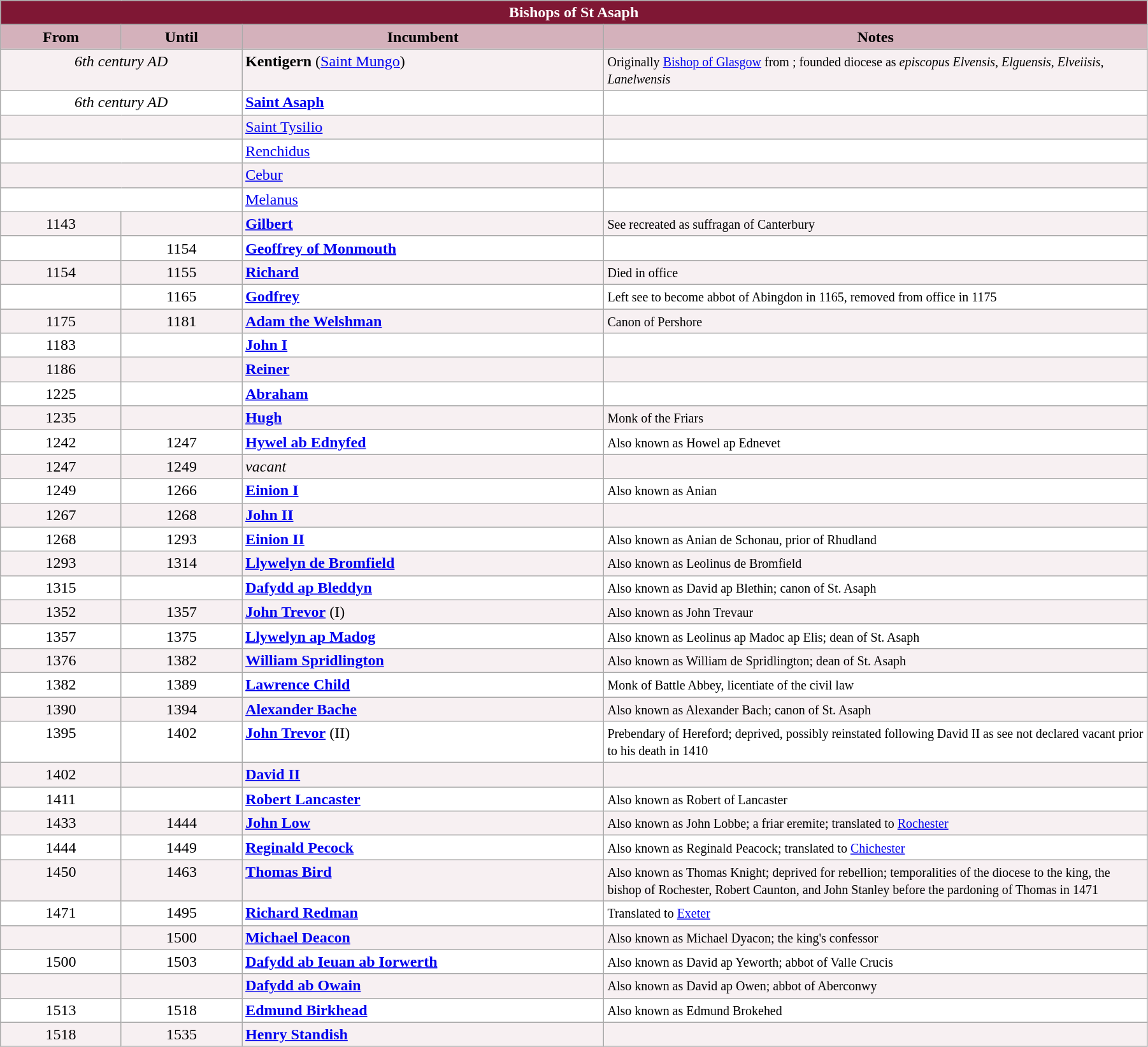<table class="wikitable" style="width:95%;" border="1" cellpadding="2">
<tr>
<th colspan="4" style="background-color: #7F1734; color: white;">Bishops of St Asaph</th>
</tr>
<tr>
<th style="background-color: #D4B1BB; width: 10%;">From</th>
<th style="background-color: #D4B1BB; width: 10%;">Until</th>
<th style="background-color: #D4B1BB; width: 30%;">Incumbent</th>
<th style="background-color: #D4B1BB; width: 45%;">Notes</th>
</tr>
<tr valign=top bgcolor="#F7F0F2">
<td align=center colspan=2><em>6th century AD</em></td>
<td><strong>Kentigern</strong> (<a href='#'>Saint Mungo</a>)</td>
<td><small>Originally <a href='#'>Bishop of Glasgow</a> from ; founded diocese as <em>episcopus Elvensis</em>, <em>Elguensis</em>, <em>Elveiisis</em>, <em>Lanelwensis</em></small></td>
</tr>
<tr valign=top bgcolor="white">
<td align=center colspan=2><em>6th century AD</em></td>
<td><strong><a href='#'>Saint Asaph</a></strong></td>
<td></td>
</tr>
<tr valign=top bgcolor="#F7F0F2">
<td align=center colspan=2></td>
<td><a href='#'>Saint Tysilio</a></td>
<td></td>
</tr>
<tr valign=top bgcolor="white">
<td align=center colspan=2></td>
<td><a href='#'>Renchidus</a></td>
<td></td>
</tr>
<tr valign=top bgcolor="#F7F0F2">
<td align=center colspan=2></td>
<td><a href='#'>Cebur</a></td>
<td></td>
</tr>
<tr valign=top bgcolor="white">
<td align=center colspan=2></td>
<td><a href='#'>Melanus</a></td>
<td></td>
</tr>
<tr valign=top bgcolor="#F7F0F2">
<td align=center>1143</td>
<td align=center></td>
<td><strong><a href='#'>Gilbert</a></strong></td>
<td><small>See recreated as suffragan of Canterbury</small></td>
</tr>
<tr valign=top bgcolor="white">
<td align=center></td>
<td align=center>1154</td>
<td><strong><a href='#'>Geoffrey of Monmouth</a></strong></td>
<td></td>
</tr>
<tr valign=top bgcolor="#F7F0F2">
<td align=center>1154</td>
<td align=center>1155</td>
<td><strong><a href='#'>Richard</a></strong></td>
<td><small>Died in office</small></td>
</tr>
<tr valign=top bgcolor="white">
<td align=center></td>
<td align=center>1165</td>
<td><strong><a href='#'>Godfrey</a></strong></td>
<td><small>Left see to become abbot of Abingdon in 1165, removed from office in 1175</small></td>
</tr>
<tr valign=top bgcolor="#F7F0F2">
<td align=center>1175</td>
<td align=center>1181</td>
<td><strong><a href='#'>Adam the Welshman</a></strong></td>
<td><small>Canon of Pershore</small></td>
</tr>
<tr valign=top bgcolor="white">
<td align=center>1183</td>
<td align=center></td>
<td><strong><a href='#'>John I</a></strong></td>
<td></td>
</tr>
<tr valign=top bgcolor="#F7F0F2">
<td align=center>1186</td>
<td align=center></td>
<td><strong><a href='#'>Reiner</a></strong></td>
<td></td>
</tr>
<tr valign=top bgcolor="white">
<td align=center>1225</td>
<td align=center></td>
<td><strong><a href='#'>Abraham</a></strong></td>
<td></td>
</tr>
<tr valign=top bgcolor="#F7F0F2">
<td align=center>1235</td>
<td align=center></td>
<td><strong><a href='#'>Hugh</a></strong></td>
<td><small>Monk of the Friars</small></td>
</tr>
<tr valign=top bgcolor="white">
<td align=center>1242</td>
<td align=center>1247</td>
<td><strong><a href='#'>Hywel ab Ednyfed</a></strong></td>
<td><small>Also known as Howel ap Ednevet</small></td>
</tr>
<tr valign=top bgcolor="#F7F0F2">
<td align=center>1247</td>
<td align=center>1249</td>
<td><em>vacant</em></td>
<td></td>
</tr>
<tr valign=top bgcolor="white">
<td align=center>1249</td>
<td align=center>1266</td>
<td><strong><a href='#'>Einion I</a></strong></td>
<td><small>Also known as Anian</small></td>
</tr>
<tr valign=top bgcolor="#F7F0F2">
<td align=center>1267</td>
<td align=center>1268</td>
<td><strong><a href='#'>John II</a></strong></td>
<td></td>
</tr>
<tr valign=top bgcolor="white">
<td align=center>1268</td>
<td align=center>1293</td>
<td><strong><a href='#'>Einion II</a></strong></td>
<td><small>Also known as Anian de Schonau, prior of Rhudland</small></td>
</tr>
<tr valign=top bgcolor="#F7F0F2">
<td align=center>1293</td>
<td align=center>1314</td>
<td><strong><a href='#'>Llywelyn de Bromfield</a></strong></td>
<td><small>Also known as Leolinus de Bromfield</small></td>
</tr>
<tr valign=top bgcolor="white">
<td align=center>1315</td>
<td align=center></td>
<td><strong><a href='#'>Dafydd ap Bleddyn</a></strong></td>
<td><small>Also known as David ap Blethin; canon of St. Asaph</small></td>
</tr>
<tr valign=top bgcolor="#F7F0F2">
<td align=center>1352</td>
<td align=center>1357</td>
<td><strong><a href='#'>John Trevor</a></strong> (I)</td>
<td><small>Also known as John Trevaur</small></td>
</tr>
<tr valign=top bgcolor="white">
<td align=center>1357</td>
<td align=center>1375</td>
<td><strong><a href='#'>Llywelyn ap Madog</a></strong></td>
<td><small> Also known as Leolinus ap Madoc ap Elis; dean of St. Asaph</small></td>
</tr>
<tr valign=top bgcolor="#F7F0F2">
<td align=center>1376</td>
<td align=center>1382</td>
<td><strong><a href='#'>William Spridlington</a></strong></td>
<td><small>Also known as William de Spridlington; dean of St. Asaph</small></td>
</tr>
<tr valign=top bgcolor="white">
<td align=center>1382</td>
<td align=center>1389</td>
<td><strong><a href='#'>Lawrence Child</a></strong></td>
<td><small>Monk of Battle Abbey, licentiate of the civil law</small></td>
</tr>
<tr valign=top bgcolor="#F7F0F2">
<td align=center>1390</td>
<td align=center>1394</td>
<td><strong><a href='#'>Alexander Bache</a></strong></td>
<td><small>Also known as Alexander Bach; canon of St. Asaph</small></td>
</tr>
<tr valign=top bgcolor="white">
<td align=center>1395</td>
<td align=center>1402</td>
<td><strong><a href='#'>John Trevor</a></strong> (II)</td>
<td><small>Prebendary of Hereford; deprived, possibly reinstated following David II as see not declared vacant prior to his death in 1410</small></td>
</tr>
<tr valign=top bgcolor="#F7F0F2">
<td align=center>1402</td>
<td align=center></td>
<td><strong><a href='#'>David II</a></strong></td>
<td></td>
</tr>
<tr valign=top bgcolor="white">
<td align=center>1411</td>
<td align=center></td>
<td><strong><a href='#'>Robert Lancaster</a></strong></td>
<td><small>Also known as Robert of Lancaster</small></td>
</tr>
<tr valign=top bgcolor="#F7F0F2">
<td align=center>1433</td>
<td align=center>1444</td>
<td><strong><a href='#'>John Low</a></strong></td>
<td><small>Also known as John Lobbe; a friar eremite; translated to <a href='#'>Rochester</a></small></td>
</tr>
<tr valign=top bgcolor="white">
<td align=center>1444</td>
<td align=center>1449</td>
<td><strong><a href='#'>Reginald Pecock</a></strong></td>
<td><small>Also known as Reginald Peacock; translated to <a href='#'>Chichester</a></small></td>
</tr>
<tr valign=top bgcolor="#F7F0F2">
<td align=center>1450</td>
<td align=center>1463</td>
<td><strong><a href='#'>Thomas Bird</a></strong></td>
<td><small>Also known as Thomas Knight; deprived for rebellion; temporalities of the diocese to the king, the bishop of Rochester, Robert Caunton, and John Stanley before the pardoning of Thomas in 1471</small></td>
</tr>
<tr valign=top bgcolor="white">
<td align=center>1471</td>
<td align=center>1495</td>
<td><strong><a href='#'>Richard Redman</a></strong></td>
<td><small>Translated to <a href='#'>Exeter</a></small></td>
</tr>
<tr valign=top bgcolor="#F7F0F2">
<td align=center></td>
<td align=center>1500</td>
<td><strong><a href='#'>Michael Deacon</a></strong></td>
<td><small>Also known as Michael Dyacon; the king's confessor</small></td>
</tr>
<tr valign=top bgcolor="white">
<td align=center>1500</td>
<td align=center>1503</td>
<td><strong><a href='#'>Dafydd ab Ieuan ab Iorwerth</a></strong></td>
<td><small>Also known as David ap Yeworth; abbot of Valle Crucis</small></td>
</tr>
<tr valign=top bgcolor="#F7F0F2">
<td align=center></td>
<td align=center></td>
<td><strong><a href='#'>Dafydd ab Owain</a></strong></td>
<td><small>Also known as David ap Owen; abbot of Aberconwy</small></td>
</tr>
<tr valign=top bgcolor="white">
<td align=center>1513</td>
<td align=center>1518</td>
<td><strong><a href='#'>Edmund Birkhead</a></strong></td>
<td><small>Also known as Edmund Brokehed</small></td>
</tr>
<tr valign=top bgcolor="#F7F0F2">
<td align=center>1518</td>
<td align=center>1535</td>
<td><strong><a href='#'>Henry Standish</a></strong></td>
<td></td>
</tr>
</table>
